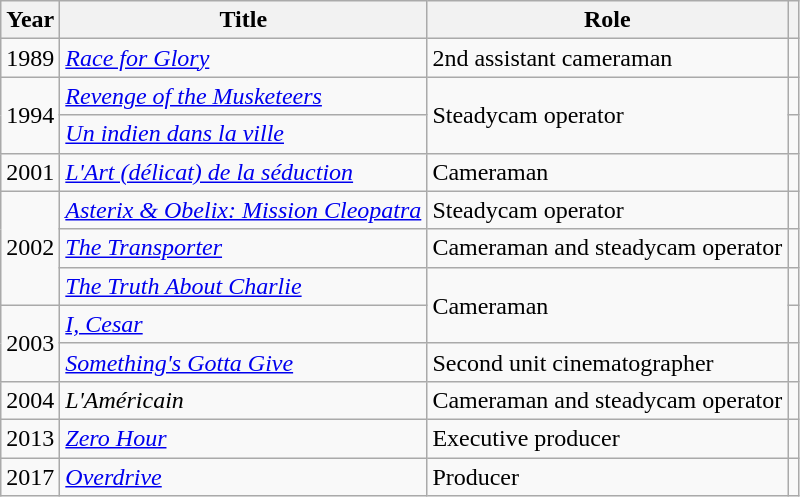<table class="wikitable">
<tr>
<th>Year</th>
<th>Title</th>
<th>Role</th>
<th></th>
</tr>
<tr>
<td>1989</td>
<td><em><a href='#'>Race for Glory</a></em></td>
<td>2nd assistant cameraman</td>
<td></td>
</tr>
<tr>
<td rowspan=2>1994</td>
<td><em><a href='#'>Revenge of the Musketeers</a></em></td>
<td rowspan=2>Steadycam operator</td>
<td></td>
</tr>
<tr>
<td><em><a href='#'>Un indien dans la ville</a></em></td>
<td></td>
</tr>
<tr>
<td>2001</td>
<td><em><a href='#'>L'Art (délicat) de la séduction</a></em></td>
<td>Cameraman</td>
<td></td>
</tr>
<tr>
<td rowspan=3>2002</td>
<td><em><a href='#'>Asterix & Obelix: Mission Cleopatra</a></em></td>
<td>Steadycam operator</td>
<td></td>
</tr>
<tr>
<td><em><a href='#'>The Transporter</a></em></td>
<td>Cameraman and steadycam operator</td>
<td></td>
</tr>
<tr>
<td><em><a href='#'>The Truth About Charlie</a></em></td>
<td rowspan=2>Cameraman</td>
<td></td>
</tr>
<tr>
<td rowspan=2>2003</td>
<td><em><a href='#'>I, Cesar</a></em></td>
<td></td>
</tr>
<tr>
<td><em><a href='#'>Something's Gotta Give</a></em></td>
<td>Second unit cinematographer</td>
<td></td>
</tr>
<tr>
<td>2004</td>
<td><em>L'Américain</em></td>
<td>Cameraman and steadycam operator</td>
<td></td>
</tr>
<tr>
<td>2013</td>
<td><em><a href='#'>Zero Hour</a></em></td>
<td>Executive producer</td>
<td></td>
</tr>
<tr>
<td>2017</td>
<td><em><a href='#'>Overdrive</a></em></td>
<td>Producer</td>
<td></td>
</tr>
</table>
